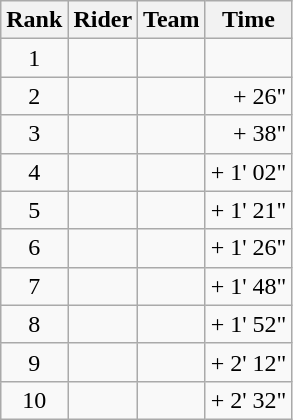<table class="wikitable">
<tr>
<th>Rank</th>
<th>Rider</th>
<th>Team</th>
<th>Time</th>
</tr>
<tr>
<td style="text-align:center">1</td>
<td> </td>
<td></td>
<td align="right"></td>
</tr>
<tr>
<td style="text-align:center">2</td>
<td></td>
<td></td>
<td align="right">+ 26"</td>
</tr>
<tr>
<td style="text-align:center">3</td>
<td></td>
<td></td>
<td align="right">+ 38"</td>
</tr>
<tr>
<td style="text-align:center">4</td>
<td></td>
<td></td>
<td align="right">+ 1' 02"</td>
</tr>
<tr>
<td style="text-align:center">5</td>
<td></td>
<td></td>
<td align="right">+ 1' 21"</td>
</tr>
<tr>
<td style="text-align:center">6</td>
<td></td>
<td></td>
<td align="right">+ 1' 26"</td>
</tr>
<tr>
<td style="text-align:center">7</td>
<td> </td>
<td></td>
<td align="right">+ 1' 48"</td>
</tr>
<tr>
<td style="text-align:center">8</td>
<td></td>
<td></td>
<td align="right">+ 1' 52"</td>
</tr>
<tr>
<td style="text-align:center">9</td>
<td></td>
<td></td>
<td align="right">+ 2' 12"</td>
</tr>
<tr>
<td style="text-align:center">10</td>
<td></td>
<td></td>
<td align="right">+ 2' 32"</td>
</tr>
</table>
